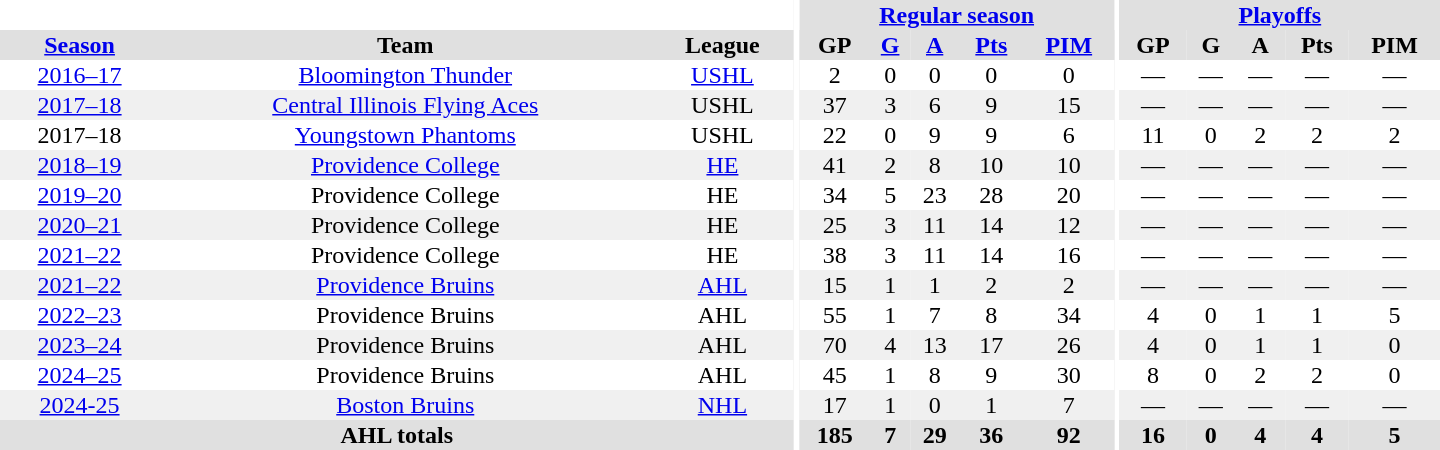<table border="0" cellpadding="1" cellspacing="0" style="text-align:center; width:60em;">
<tr bgcolor="e0e0e0">
<th colspan="3" bgcolor="ffffff"></th>
<th rowspan="101" bgcolor="ffffff"></th>
<th colspan="5"><a href='#'>Regular season</a></th>
<th rowspan="101" bgcolor="ffffff"></th>
<th colspan="5"><a href='#'>Playoffs</a></th>
</tr>
<tr bgcolor="e0e0e0">
<th><a href='#'>Season</a></th>
<th>Team</th>
<th>League</th>
<th>GP</th>
<th><a href='#'>G</a></th>
<th><a href='#'>A</a></th>
<th><a href='#'>Pts</a></th>
<th><a href='#'>PIM</a></th>
<th>GP</th>
<th>G</th>
<th>A</th>
<th>Pts</th>
<th>PIM</th>
</tr>
<tr>
<td><a href='#'>2016–17</a></td>
<td><a href='#'>Bloomington Thunder</a></td>
<td><a href='#'>USHL</a></td>
<td>2</td>
<td>0</td>
<td>0</td>
<td>0</td>
<td>0</td>
<td>—</td>
<td>—</td>
<td>—</td>
<td>—</td>
<td>—</td>
</tr>
<tr bgcolor="f0f0f0">
<td><a href='#'>2017–18</a></td>
<td><a href='#'>Central Illinois Flying Aces</a></td>
<td>USHL</td>
<td>37</td>
<td>3</td>
<td>6</td>
<td>9</td>
<td>15</td>
<td>—</td>
<td>—</td>
<td>—</td>
<td>—</td>
<td>—</td>
</tr>
<tr>
<td>2017–18</td>
<td><a href='#'>Youngstown Phantoms</a></td>
<td>USHL</td>
<td>22</td>
<td>0</td>
<td>9</td>
<td>9</td>
<td>6</td>
<td>11</td>
<td>0</td>
<td>2</td>
<td>2</td>
<td>2</td>
</tr>
<tr bgcolor="f0f0f0">
<td><a href='#'>2018–19</a></td>
<td><a href='#'>Providence College</a></td>
<td><a href='#'>HE</a></td>
<td>41</td>
<td>2</td>
<td>8</td>
<td>10</td>
<td>10</td>
<td>—</td>
<td>—</td>
<td>—</td>
<td>—</td>
<td>—</td>
</tr>
<tr>
<td><a href='#'>2019–20</a></td>
<td>Providence College</td>
<td>HE</td>
<td>34</td>
<td>5</td>
<td>23</td>
<td>28</td>
<td>20</td>
<td>—</td>
<td>—</td>
<td>—</td>
<td>—</td>
<td>—</td>
</tr>
<tr bgcolor="f0f0f0">
<td><a href='#'>2020–21</a></td>
<td>Providence College</td>
<td>HE</td>
<td>25</td>
<td>3</td>
<td>11</td>
<td>14</td>
<td>12</td>
<td>—</td>
<td>—</td>
<td>—</td>
<td>—</td>
<td>—</td>
</tr>
<tr>
<td><a href='#'>2021–22</a></td>
<td>Providence College</td>
<td>HE</td>
<td>38</td>
<td>3</td>
<td>11</td>
<td>14</td>
<td>16</td>
<td>—</td>
<td>—</td>
<td>—</td>
<td>—</td>
<td>—</td>
</tr>
<tr bgcolor= "f0f0f0">
<td><a href='#'>2021–22</a></td>
<td><a href='#'>Providence Bruins</a></td>
<td><a href='#'>AHL</a></td>
<td>15</td>
<td>1</td>
<td>1</td>
<td>2</td>
<td>2</td>
<td>—</td>
<td>—</td>
<td>—</td>
<td>—</td>
<td>—</td>
</tr>
<tr>
<td><a href='#'>2022–23</a></td>
<td>Providence Bruins</td>
<td>AHL</td>
<td>55</td>
<td>1</td>
<td>7</td>
<td>8</td>
<td>34</td>
<td>4</td>
<td>0</td>
<td>1</td>
<td>1</td>
<td>5</td>
</tr>
<tr bgcolor= "f0f0f0">
<td><a href='#'>2023–24</a></td>
<td>Providence Bruins</td>
<td>AHL</td>
<td>70</td>
<td>4</td>
<td>13</td>
<td>17</td>
<td>26</td>
<td>4</td>
<td>0</td>
<td>1</td>
<td>1</td>
<td>0</td>
</tr>
<tr>
<td><a href='#'>2024–25</a></td>
<td>Providence Bruins</td>
<td>AHL</td>
<td>45</td>
<td>1</td>
<td>8</td>
<td>9</td>
<td>30</td>
<td>8</td>
<td>0</td>
<td>2</td>
<td>2</td>
<td>0</td>
</tr>
<tr bgcolor="f0f0f0">
<td><a href='#'>2024-25</a></td>
<td><a href='#'>Boston Bruins</a></td>
<td><a href='#'>NHL</a></td>
<td>17</td>
<td>1</td>
<td>0</td>
<td>1</td>
<td>7</td>
<td>—</td>
<td>—</td>
<td>—</td>
<td>—</td>
<td>—</td>
</tr>
<tr bgcolor="e0e0e0">
<th colspan="3">AHL totals</th>
<th>185</th>
<th>7</th>
<th>29</th>
<th>36</th>
<th>92</th>
<th>16</th>
<th>0</th>
<th>4</th>
<th>4</th>
<th>5</th>
</tr>
</table>
